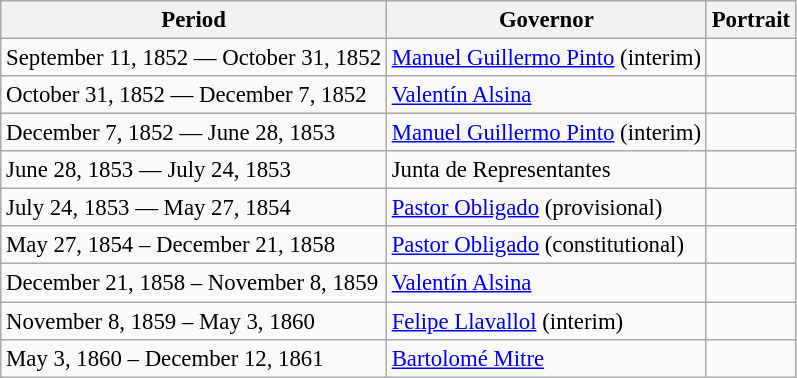<table class="wikitable" style="font-size: 95%;">
<tr>
<th>Period</th>
<th>Governor</th>
<th>Portrait</th>
</tr>
<tr>
<td>September 11, 1852 — October 31, 1852</td>
<td><a href='#'>Manuel Guillermo Pinto</a> (interim)</td>
<td></td>
</tr>
<tr>
<td>October 31, 1852 — December 7, 1852</td>
<td><a href='#'>Valentín Alsina</a></td>
<td></td>
</tr>
<tr>
<td>December 7, 1852 — June 28, 1853</td>
<td><a href='#'>Manuel Guillermo Pinto</a> (interim)</td>
<td></td>
</tr>
<tr>
<td>June 28, 1853 — July 24, 1853</td>
<td>Junta de Representantes</td>
<td></td>
</tr>
<tr>
<td>July 24, 1853 — May 27, 1854</td>
<td><a href='#'>Pastor Obligado</a> (provisional)</td>
<td></td>
</tr>
<tr>
<td>May 27, 1854 – December 21, 1858</td>
<td><a href='#'>Pastor Obligado</a> (constitutional)</td>
<td></td>
</tr>
<tr>
<td>December 21, 1858 – November 8, 1859</td>
<td><a href='#'>Valentín Alsina</a></td>
<td></td>
</tr>
<tr>
<td>November 8, 1859 – May 3, 1860</td>
<td><a href='#'>Felipe Llavallol</a> (interim)</td>
<td></td>
</tr>
<tr>
<td>May 3, 1860 – December 12, 1861</td>
<td><a href='#'>Bartolomé Mitre</a></td>
<td></td>
</tr>
</table>
